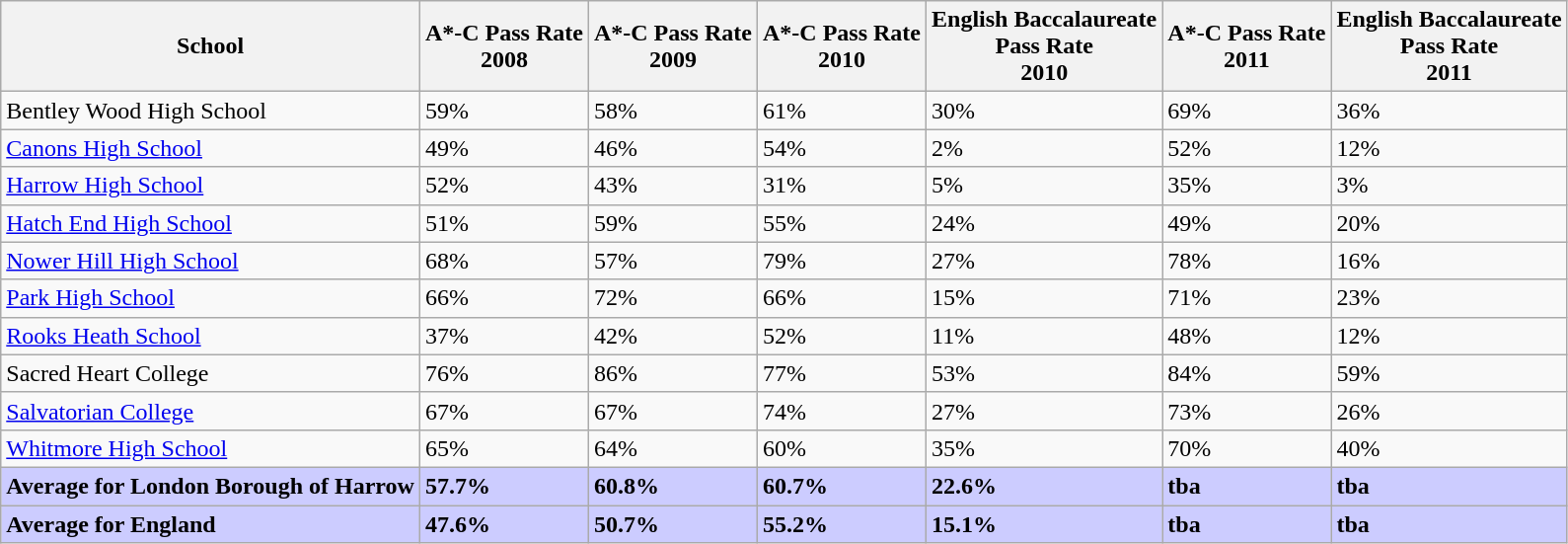<table class="wikitable sortable">
<tr>
<th>School</th>
<th>A*-C Pass Rate<br>2008</th>
<th>A*-C Pass Rate<br>2009</th>
<th>A*-C Pass Rate<br>2010</th>
<th>English Baccalaureate<br>Pass Rate<br>2010</th>
<th>A*-C Pass Rate<br>2011</th>
<th>English Baccalaureate<br> Pass Rate<br>2011</th>
</tr>
<tr>
<td>Bentley Wood High School</td>
<td>59%</td>
<td>58%</td>
<td>61%</td>
<td>30%</td>
<td>69%</td>
<td>36%</td>
</tr>
<tr>
<td><a href='#'>Canons High School</a></td>
<td>49%</td>
<td>46%</td>
<td>54%</td>
<td>2%</td>
<td>52%</td>
<td>12%</td>
</tr>
<tr>
<td><a href='#'>Harrow High School</a></td>
<td>52%</td>
<td>43%</td>
<td>31%</td>
<td>5%</td>
<td>35%</td>
<td>3%</td>
</tr>
<tr>
<td><a href='#'>Hatch End High School</a></td>
<td>51%</td>
<td>59%</td>
<td>55%</td>
<td>24%</td>
<td>49%</td>
<td>20%</td>
</tr>
<tr>
<td><a href='#'>Nower Hill High School</a></td>
<td>68%</td>
<td>57%</td>
<td>79%</td>
<td>27%</td>
<td>78%</td>
<td>16%</td>
</tr>
<tr>
<td><a href='#'>Park High School</a></td>
<td>66%</td>
<td>72%</td>
<td>66%</td>
<td>15%</td>
<td>71%</td>
<td>23%</td>
</tr>
<tr>
<td><a href='#'>Rooks Heath School</a></td>
<td>37%</td>
<td>42%</td>
<td>52%</td>
<td>11%</td>
<td>48%</td>
<td>12%</td>
</tr>
<tr>
<td>Sacred Heart College</td>
<td>76%</td>
<td>86%</td>
<td>77%</td>
<td>53%</td>
<td>84%</td>
<td>59%</td>
</tr>
<tr>
<td><a href='#'>Salvatorian College</a></td>
<td>67%</td>
<td>67%</td>
<td>74%</td>
<td>27%</td>
<td>73%</td>
<td>26%</td>
</tr>
<tr>
<td><a href='#'>Whitmore High School</a></td>
<td>65%</td>
<td>64%</td>
<td>60%</td>
<td>35%</td>
<td>70%</td>
<td>40%</td>
</tr>
<tr style="background:#ccf">
<td><strong>Average for London Borough of Harrow</strong></td>
<td><strong>57.7%</strong></td>
<td><strong>60.8%</strong></td>
<td><strong>60.7%</strong></td>
<td><strong>22.6%</strong></td>
<td><strong>tba</strong></td>
<td><strong>tba</strong></td>
</tr>
<tr style="background:#ccf">
<td><strong>Average for England</strong></td>
<td><strong>47.6%</strong></td>
<td><strong>50.7%</strong></td>
<td><strong>55.2%</strong></td>
<td><strong>15.1%</strong></td>
<td><strong>tba</strong></td>
<td><strong>tba</strong></td>
</tr>
</table>
